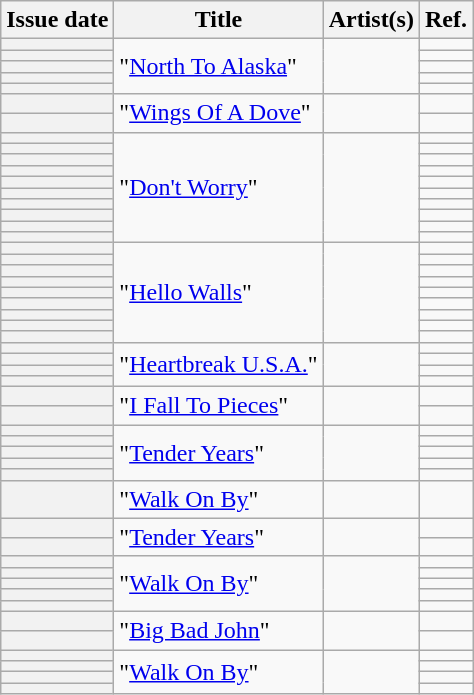<table class="wikitable sortable plainrowheaders">
<tr>
<th scope=col>Issue date</th>
<th scope=col>Title</th>
<th scope=col>Artist(s)</th>
<th scope=col class=unsortable>Ref.</th>
</tr>
<tr>
<th scope=row></th>
<td rowspan="5">"<a href='#'>North To Alaska</a>"</td>
<td rowspan="5"></td>
<td rowspan="1" align=center></td>
</tr>
<tr>
<th scope=row></th>
<td rowspan="1" align=center></td>
</tr>
<tr>
<th scope=row></th>
<td rowspan="1" align=center></td>
</tr>
<tr>
<th scope=row></th>
<td rowspan="1" align=center></td>
</tr>
<tr>
<th scope=row></th>
<td rowspan="1" align=center></td>
</tr>
<tr>
<th scope=row></th>
<td rowspan="2">"<a href='#'>Wings Of A Dove</a>"</td>
<td rowspan="2"></td>
<td rowspan="1" align=center></td>
</tr>
<tr>
<th scope=row></th>
<td rowspan="1" align=center></td>
</tr>
<tr>
<th scope=row></th>
<td rowspan="10">"<a href='#'>Don't Worry</a>"</td>
<td rowspan="10"></td>
<td rowspan="1" align=center></td>
</tr>
<tr>
<th scope=row></th>
<td rowspan="1" align=center></td>
</tr>
<tr>
<th scope=row></th>
<td rowspan="1" align=center></td>
</tr>
<tr>
<th scope=row></th>
<td rowspan="1" align=center></td>
</tr>
<tr>
<th scope=row></th>
<td rowspan="1" align=center></td>
</tr>
<tr>
<th scope=row></th>
<td rowspan="1" align=center></td>
</tr>
<tr>
<th scope=row></th>
<td rowspan="1" align=center></td>
</tr>
<tr>
<th scope=row></th>
<td rowspan="1" align=center></td>
</tr>
<tr>
<th scope=row></th>
<td rowspan="1" align=center></td>
</tr>
<tr>
<th scope=row></th>
<td rowspan="1" align=center></td>
</tr>
<tr>
<th scope=row></th>
<td rowspan="9">"<a href='#'>Hello Walls</a>"</td>
<td rowspan="9"></td>
<td rowspan="1" align=center></td>
</tr>
<tr>
<th scope=row></th>
<td rowspan="1" align=center></td>
</tr>
<tr>
<th scope=row></th>
<td rowspan="1" align=center></td>
</tr>
<tr>
<th scope=row></th>
<td rowspan="1" align=center></td>
</tr>
<tr>
<th scope=row></th>
<td rowspan="1" align=center></td>
</tr>
<tr>
<th scope=row></th>
<td rowspan="1" align=center></td>
</tr>
<tr>
<th scope=row></th>
<td rowspan="1" align=center></td>
</tr>
<tr>
<th scope=row></th>
<td rowspan="1" align=center></td>
</tr>
<tr>
<th scope=row></th>
<td rowspan="1" align=center></td>
</tr>
<tr>
<th scope=row></th>
<td rowspan="4">"<a href='#'>Heartbreak U.S.A.</a>"</td>
<td rowspan="4"></td>
<td rowspan="1" align=center></td>
</tr>
<tr>
<th scope=row></th>
<td rowspan="1" align=center></td>
</tr>
<tr>
<th scope=row></th>
<td rowspan="1" align=center></td>
</tr>
<tr>
<th scope=row></th>
<td rowspan="1" align=center></td>
</tr>
<tr>
<th scope=row></th>
<td rowspan="2">"<a href='#'>I Fall To Pieces</a>"</td>
<td rowspan="2"></td>
<td rowspan="1" align=center></td>
</tr>
<tr>
<th scope=row></th>
<td rowspan="1" align=center></td>
</tr>
<tr>
<th scope=row></th>
<td rowspan="5">"<a href='#'>Tender Years</a>"</td>
<td rowspan="5"></td>
<td rowspan="1" align=center></td>
</tr>
<tr>
<th scope=row></th>
<td rowspan="1" align=center></td>
</tr>
<tr>
<th scope=row></th>
<td rowspan="1" align=center></td>
</tr>
<tr>
<th scope=row></th>
<td rowspan="1" align=center></td>
</tr>
<tr>
<th scope=row></th>
<td rowspan="1" align=center></td>
</tr>
<tr>
<th scope=row></th>
<td rowspan="1">"<a href='#'>Walk On By</a>"</td>
<td rowspan="1"></td>
<td rowspan="1" align=center></td>
</tr>
<tr>
<th scope=row></th>
<td rowspan="2">"<a href='#'>Tender Years</a>"</td>
<td rowspan="2"></td>
<td rowspan="1" align=center></td>
</tr>
<tr>
<th scope=row></th>
<td rowspan="1" align=center></td>
</tr>
<tr>
<th scope=row></th>
<td rowspan="5">"<a href='#'>Walk On By</a>"</td>
<td rowspan="5"></td>
<td rowspan="1" align=center></td>
</tr>
<tr>
<th scope=row></th>
<td rowspan="1" align=center></td>
</tr>
<tr>
<th scope=row></th>
<td rowspan="1" align=center></td>
</tr>
<tr>
<th scope=row></th>
<td rowspan="1" align=center></td>
</tr>
<tr>
<th scope=row></th>
<td rowspan="1" align=center></td>
</tr>
<tr>
<th scope=row></th>
<td rowspan="2">"<a href='#'>Big Bad John</a>"</td>
<td rowspan="2"></td>
<td rowspan="1" align=center></td>
</tr>
<tr>
<th scope=row></th>
<td rowspan="1" align=center></td>
</tr>
<tr>
<th scope=row></th>
<td rowspan="4">"<a href='#'>Walk On By</a>"</td>
<td rowspan="4"></td>
<td rowspan="1" align=center></td>
</tr>
<tr>
<th scope=row></th>
<td rowspan="1" align=center></td>
</tr>
<tr>
<th scope=row></th>
<td rowspan="1" align=center></td>
</tr>
<tr>
<th scope=row></th>
<td rowspan="1" align=center></td>
</tr>
</table>
